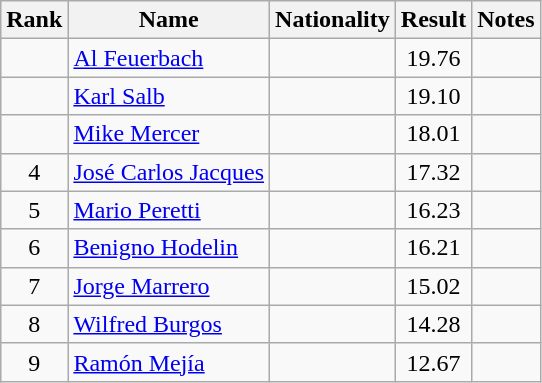<table class="wikitable sortable" style="text-align:center">
<tr>
<th>Rank</th>
<th>Name</th>
<th>Nationality</th>
<th>Result</th>
<th>Notes</th>
</tr>
<tr>
<td></td>
<td align=left><a href='#'>Al Feuerbach</a></td>
<td align=left></td>
<td>19.76</td>
<td></td>
</tr>
<tr>
<td></td>
<td align=left><a href='#'>Karl Salb</a></td>
<td align=left></td>
<td>19.10</td>
<td></td>
</tr>
<tr>
<td></td>
<td align=left><a href='#'>Mike Mercer</a></td>
<td align=left></td>
<td>18.01</td>
<td></td>
</tr>
<tr>
<td>4</td>
<td align=left><a href='#'>José Carlos Jacques</a></td>
<td align=left></td>
<td>17.32</td>
<td></td>
</tr>
<tr>
<td>5</td>
<td align=left><a href='#'>Mario Peretti</a></td>
<td align=left></td>
<td>16.23</td>
<td></td>
</tr>
<tr>
<td>6</td>
<td align=left><a href='#'>Benigno Hodelin</a></td>
<td align=left></td>
<td>16.21</td>
<td></td>
</tr>
<tr>
<td>7</td>
<td align=left><a href='#'>Jorge Marrero</a></td>
<td align=left></td>
<td>15.02</td>
<td></td>
</tr>
<tr>
<td>8</td>
<td align=left><a href='#'>Wilfred Burgos</a></td>
<td align=left></td>
<td>14.28</td>
<td></td>
</tr>
<tr>
<td>9</td>
<td align=left><a href='#'>Ramón Mejía</a></td>
<td align=left></td>
<td>12.67</td>
<td></td>
</tr>
</table>
